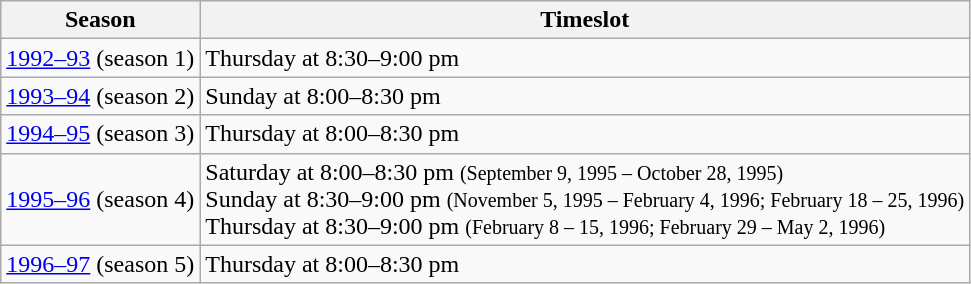<table class="wikitable">
<tr>
<th>Season</th>
<th>Timeslot</th>
</tr>
<tr>
<td><a href='#'>1992–93</a> (season 1)</td>
<td>Thursday at 8:30–9:00 pm</td>
</tr>
<tr>
<td><a href='#'>1993–94</a> (season 2)</td>
<td>Sunday at 8:00–8:30 pm</td>
</tr>
<tr>
<td><a href='#'>1994–95</a> (season 3)</td>
<td>Thursday at 8:00–8:30 pm</td>
</tr>
<tr>
<td><a href='#'>1995–96</a> (season 4)</td>
<td>Saturday at 8:00–8:30 pm <small>(September 9, 1995 – October 28, 1995)</small><br>Sunday at 8:30–9:00 pm <small>(November 5, 1995 – February 4, 1996; February 18 – 25, 1996)</small><br>Thursday at 8:30–9:00 pm <small>(February 8 – 15, 1996; February 29 – May 2, 1996)</small></td>
</tr>
<tr>
<td><a href='#'>1996–97</a> (season 5)</td>
<td>Thursday at 8:00–8:30 pm</td>
</tr>
</table>
